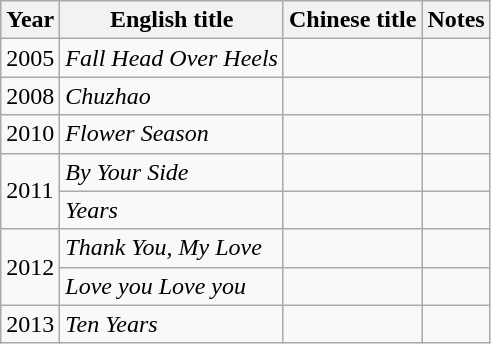<table class="wikitable">
<tr>
<th>Year</th>
<th>English title</th>
<th>Chinese title</th>
<th>Notes</th>
</tr>
<tr>
<td>2005</td>
<td><em>Fall Head Over Heels</em></td>
<td></td>
<td></td>
</tr>
<tr>
<td>2008</td>
<td><em>Chuzhao</em></td>
<td></td>
<td></td>
</tr>
<tr>
<td>2010</td>
<td><em>Flower Season</em></td>
<td></td>
<td></td>
</tr>
<tr>
<td rowspan=2>2011</td>
<td><em>By Your Side</em></td>
<td></td>
<td></td>
</tr>
<tr>
<td><em>Years</em></td>
<td></td>
<td></td>
</tr>
<tr>
<td rowspan=2>2012</td>
<td><em>Thank You, My Love</em></td>
<td></td>
<td></td>
</tr>
<tr>
<td><em>Love you Love you</em></td>
<td></td>
<td></td>
</tr>
<tr>
<td>2013</td>
<td><em>Ten Years</em></td>
<td></td>
<td></td>
</tr>
</table>
